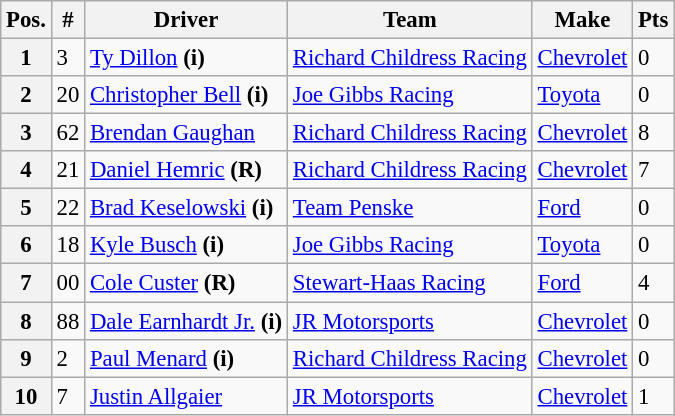<table class="wikitable" style="font-size:95%">
<tr>
<th>Pos.</th>
<th>#</th>
<th>Driver</th>
<th>Team</th>
<th>Make</th>
<th>Pts</th>
</tr>
<tr>
<th>1</th>
<td>3</td>
<td><a href='#'>Ty Dillon</a> <strong>(i)</strong></td>
<td><a href='#'>Richard Childress Racing</a></td>
<td><a href='#'>Chevrolet</a></td>
<td>0</td>
</tr>
<tr>
<th>2</th>
<td>20</td>
<td><a href='#'>Christopher Bell</a> <strong>(i)</strong></td>
<td><a href='#'>Joe Gibbs Racing</a></td>
<td><a href='#'>Toyota</a></td>
<td>0</td>
</tr>
<tr>
<th>3</th>
<td>62</td>
<td><a href='#'>Brendan Gaughan</a></td>
<td><a href='#'>Richard Childress Racing</a></td>
<td><a href='#'>Chevrolet</a></td>
<td>8</td>
</tr>
<tr>
<th>4</th>
<td>21</td>
<td><a href='#'>Daniel Hemric</a> <strong>(R)</strong></td>
<td><a href='#'>Richard Childress Racing</a></td>
<td><a href='#'>Chevrolet</a></td>
<td>7</td>
</tr>
<tr>
<th>5</th>
<td>22</td>
<td><a href='#'>Brad Keselowski</a> <strong>(i)</strong></td>
<td><a href='#'>Team Penske</a></td>
<td><a href='#'>Ford</a></td>
<td>0</td>
</tr>
<tr>
<th>6</th>
<td>18</td>
<td><a href='#'>Kyle Busch</a> <strong>(i)</strong></td>
<td><a href='#'>Joe Gibbs Racing</a></td>
<td><a href='#'>Toyota</a></td>
<td>0</td>
</tr>
<tr>
<th>7</th>
<td>00</td>
<td><a href='#'>Cole Custer</a> <strong>(R)</strong></td>
<td><a href='#'>Stewart-Haas Racing</a></td>
<td><a href='#'>Ford</a></td>
<td>4</td>
</tr>
<tr>
<th>8</th>
<td>88</td>
<td><a href='#'>Dale Earnhardt Jr.</a> <strong>(i)</strong></td>
<td><a href='#'>JR Motorsports</a></td>
<td><a href='#'>Chevrolet</a></td>
<td>0</td>
</tr>
<tr>
<th>9</th>
<td>2</td>
<td><a href='#'>Paul Menard</a> <strong>(i)</strong></td>
<td><a href='#'>Richard Childress Racing</a></td>
<td><a href='#'>Chevrolet</a></td>
<td>0</td>
</tr>
<tr>
<th>10</th>
<td>7</td>
<td><a href='#'>Justin Allgaier</a></td>
<td><a href='#'>JR Motorsports</a></td>
<td><a href='#'>Chevrolet</a></td>
<td>1</td>
</tr>
</table>
